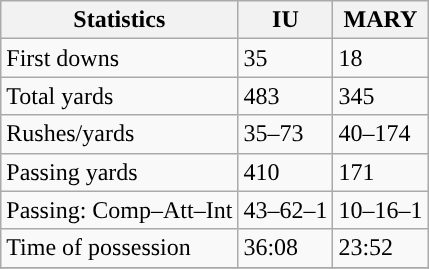<table class="wikitable" style="float: left;">
<tr>
<th>Statistics</th>
<th>IU</th>
<th>MARY</th>
</tr>
<tr>
<td>First downs</td>
<td>35</td>
<td>18</td>
</tr>
<tr>
<td>Total yards</td>
<td>483</td>
<td>345</td>
</tr>
<tr>
<td>Rushes/yards</td>
<td>35–73</td>
<td>40–174</td>
</tr>
<tr>
<td>Passing yards</td>
<td>410</td>
<td>171</td>
</tr>
<tr>
<td>Passing: Comp–Att–Int</td>
<td>43–62–1</td>
<td>10–16–1</td>
</tr>
<tr>
<td>Time of possession</td>
<td>36:08</td>
<td>23:52</td>
</tr>
<tr>
</tr>
</table>
